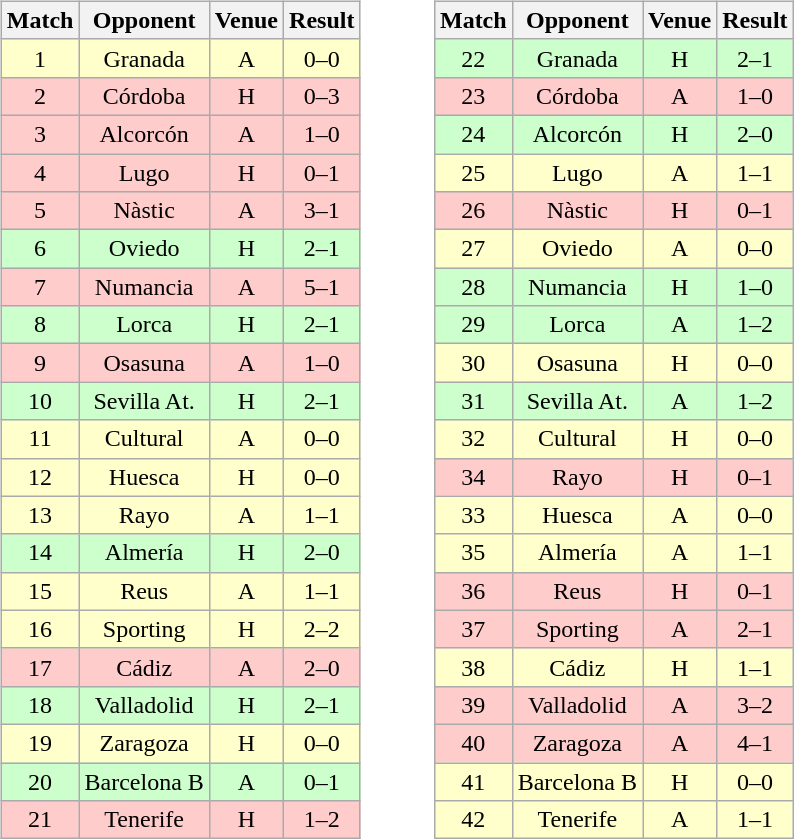<table>
<tr>
<td valign=top width=25%><br><table class="wikitable" style="font-size:100%; text-align:center">
<tr>
<th>Match</th>
<th>Opponent</th>
<th>Venue</th>
<th>Result</th>
</tr>
<tr bgcolor= FFFFCC>
<td>1</td>
<td>Granada</td>
<td>A</td>
<td>0–0</td>
</tr>
<tr bgcolor= FFCCCC>
<td>2</td>
<td>Córdoba</td>
<td>H</td>
<td>0–3</td>
</tr>
<tr bgcolor= FFCCCC>
<td>3</td>
<td>Alcorcón</td>
<td>A</td>
<td>1–0</td>
</tr>
<tr bgcolor= FFCCCC>
<td>4</td>
<td>Lugo</td>
<td>H</td>
<td>0–1</td>
</tr>
<tr bgcolor= FFCCCC>
<td>5</td>
<td>Nàstic</td>
<td>A</td>
<td>3–1</td>
</tr>
<tr bgcolor= CCFFCC>
<td>6</td>
<td>Oviedo</td>
<td>H</td>
<td>2–1</td>
</tr>
<tr bgcolor= FFCCCC>
<td>7</td>
<td>Numancia</td>
<td>A</td>
<td>5–1</td>
</tr>
<tr bgcolor= CCFFCC>
<td>8</td>
<td>Lorca</td>
<td>H</td>
<td>2–1</td>
</tr>
<tr bgcolor= FFCCCC>
<td>9</td>
<td>Osasuna</td>
<td>A</td>
<td>1–0</td>
</tr>
<tr bgcolor= CCFFCC>
<td>10</td>
<td>Sevilla At.</td>
<td>H</td>
<td>2–1</td>
</tr>
<tr bgcolor= FFFFCC>
<td>11</td>
<td>Cultural</td>
<td>A</td>
<td>0–0</td>
</tr>
<tr bgcolor= FFFFCC>
<td>12</td>
<td>Huesca</td>
<td>H</td>
<td>0–0</td>
</tr>
<tr bgcolor= FFFFCC>
<td>13</td>
<td>Rayo</td>
<td>A</td>
<td>1–1</td>
</tr>
<tr bgcolor= CCFFCC>
<td>14</td>
<td>Almería</td>
<td>H</td>
<td>2–0</td>
</tr>
<tr bgcolor= FFFFCC>
<td>15</td>
<td>Reus</td>
<td>A</td>
<td>1–1</td>
</tr>
<tr bgcolor= FFFFCC>
<td>16</td>
<td>Sporting</td>
<td>H</td>
<td>2–2</td>
</tr>
<tr bgcolor= FFCCCC>
<td>17</td>
<td>Cádiz</td>
<td>A</td>
<td>2–0</td>
</tr>
<tr bgcolor= CCFFCC>
<td>18</td>
<td>Valladolid</td>
<td>H</td>
<td>2–1</td>
</tr>
<tr bgcolor= FFFFCC>
<td>19</td>
<td>Zaragoza</td>
<td>H</td>
<td>0–0</td>
</tr>
<tr bgcolor= CCFFCC>
<td>20</td>
<td>Barcelona B</td>
<td>A</td>
<td>0–1</td>
</tr>
<tr bgcolor= FFCCCC>
<td>21</td>
<td>Tenerife</td>
<td>H</td>
<td>1–2</td>
</tr>
</table>
</td>
<td valign="top" width=65%><br><table class="wikitable" style="font-size:100%; text-align:center">
<tr>
<th>Match</th>
<th>Opponent</th>
<th>Venue</th>
<th>Result</th>
</tr>
<tr bgcolor=  CCFFCC>
<td>22</td>
<td>Granada</td>
<td>H</td>
<td>2–1</td>
</tr>
<tr bgcolor= FFCCCC>
<td>23</td>
<td>Córdoba</td>
<td>A</td>
<td>1–0</td>
</tr>
<tr bgcolor= CCFFCC>
<td>24</td>
<td>Alcorcón</td>
<td>H</td>
<td>2–0</td>
</tr>
<tr bgcolor= FFFFCC>
<td>25</td>
<td>Lugo</td>
<td>A</td>
<td>1–1</td>
</tr>
<tr bgcolor= FFCCCC>
<td>26</td>
<td>Nàstic</td>
<td>H</td>
<td>0–1</td>
</tr>
<tr bgcolor= FFFFCC>
<td>27</td>
<td>Oviedo</td>
<td>A</td>
<td>0–0</td>
</tr>
<tr bgcolor= CCFFCC>
<td>28</td>
<td>Numancia</td>
<td>H</td>
<td>1–0</td>
</tr>
<tr bgcolor= CCFFCC>
<td>29</td>
<td>Lorca</td>
<td>A</td>
<td>1–2</td>
</tr>
<tr bgcolor= FFFFCC>
<td>30</td>
<td>Osasuna</td>
<td>H</td>
<td>0–0</td>
</tr>
<tr bgcolor= CCFFCC>
<td>31</td>
<td>Sevilla At.</td>
<td>A</td>
<td>1–2</td>
</tr>
<tr bgcolor= FFFFCC>
<td>32</td>
<td>Cultural</td>
<td>H</td>
<td>0–0</td>
</tr>
<tr bgcolor= FFCCCC>
<td>34</td>
<td>Rayo</td>
<td>H</td>
<td>0–1</td>
</tr>
<tr bgcolor= FFFFCC>
<td>33</td>
<td>Huesca</td>
<td>A</td>
<td>0–0</td>
</tr>
<tr bgcolor= FFFFCC>
<td>35</td>
<td>Almería</td>
<td>A</td>
<td>1–1</td>
</tr>
<tr bgcolor= FFCCCC>
<td>36</td>
<td>Reus</td>
<td>H</td>
<td>0–1</td>
</tr>
<tr bgcolor= FFCCCC>
<td>37</td>
<td>Sporting</td>
<td>A</td>
<td>2–1</td>
</tr>
<tr bgcolor= FFFFCC>
<td>38</td>
<td>Cádiz</td>
<td>H</td>
<td>1–1</td>
</tr>
<tr bgcolor= FFCCCC>
<td>39</td>
<td>Valladolid</td>
<td>A</td>
<td>3–2</td>
</tr>
<tr bgcolor= FFCCCC>
<td>40</td>
<td>Zaragoza</td>
<td>A</td>
<td>4–1</td>
</tr>
<tr bgcolor= FFFFCC>
<td>41</td>
<td>Barcelona B</td>
<td>H</td>
<td>0–0</td>
</tr>
<tr bgcolor= FFFFCC>
<td>42</td>
<td>Tenerife</td>
<td>A</td>
<td>1–1</td>
</tr>
</table>
</td>
</tr>
</table>
